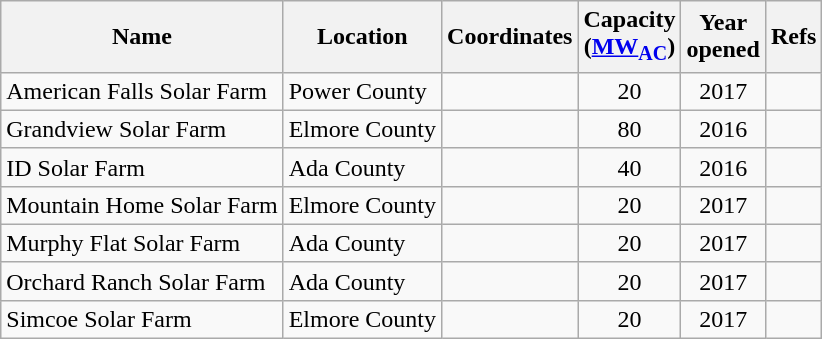<table class="wikitable sortable">
<tr>
<th>Name</th>
<th>Location</th>
<th>Coordinates</th>
<th>Capacity<br>(<a href='#'>MW<sub>AC</sub></a>)</th>
<th>Year<br>opened</th>
<th>Refs</th>
</tr>
<tr>
<td>American Falls Solar Farm</td>
<td>Power County</td>
<td></td>
<td align="center">20</td>
<td align="center">2017</td>
<td></td>
</tr>
<tr>
<td>Grandview Solar Farm</td>
<td>Elmore County</td>
<td></td>
<td align="center">80</td>
<td align="center">2016</td>
<td></td>
</tr>
<tr>
<td>ID Solar Farm</td>
<td>Ada County</td>
<td></td>
<td align="center">40</td>
<td align="center">2016</td>
<td></td>
</tr>
<tr>
<td>Mountain Home Solar Farm</td>
<td>Elmore County</td>
<td></td>
<td align="center">20</td>
<td align="center">2017</td>
<td></td>
</tr>
<tr>
<td>Murphy Flat Solar Farm</td>
<td>Ada County</td>
<td></td>
<td align="center">20</td>
<td align="center">2017</td>
<td></td>
</tr>
<tr>
<td>Orchard Ranch Solar Farm</td>
<td>Ada County</td>
<td></td>
<td align="center">20</td>
<td align="center">2017</td>
<td></td>
</tr>
<tr>
<td>Simcoe Solar Farm</td>
<td>Elmore County</td>
<td></td>
<td align="center">20</td>
<td align="center">2017</td>
<td></td>
</tr>
</table>
